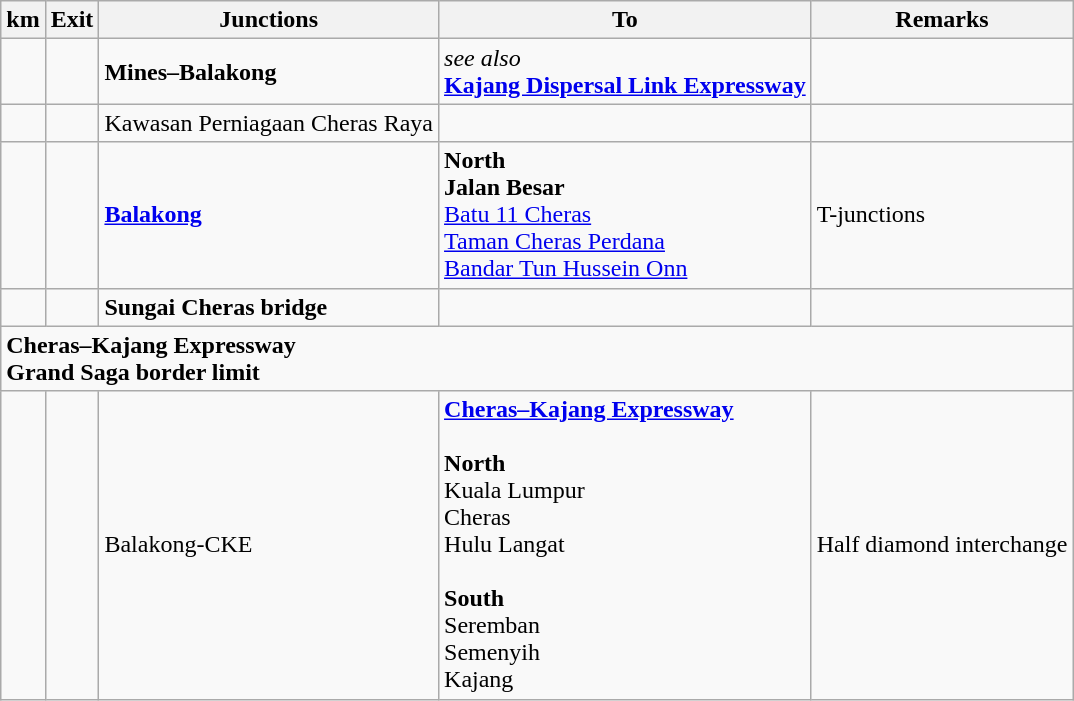<table class="wikitable">
<tr>
<th>km</th>
<th>Exit</th>
<th>Junctions</th>
<th>To</th>
<th>Remarks</th>
</tr>
<tr>
<td></td>
<td></td>
<td><strong>Mines–Balakong</strong></td>
<td><em>see also</em><br> <strong><a href='#'>Kajang Dispersal Link Expressway</a></strong></td>
<td></td>
</tr>
<tr>
<td></td>
<td></td>
<td>Kawasan Perniagaan Cheras Raya</td>
<td></td>
<td></td>
</tr>
<tr>
<td></td>
<td></td>
<td><strong><a href='#'>Balakong</a></strong></td>
<td><strong>North</strong><br><strong>Jalan Besar</strong><br><a href='#'>Batu 11 Cheras</a><br><a href='#'>Taman Cheras Perdana</a><br><a href='#'>Bandar Tun Hussein Onn</a></td>
<td>T-junctions</td>
</tr>
<tr>
<td></td>
<td></td>
<td><strong>Sungai Cheras bridge</strong></td>
<td></td>
<td></td>
</tr>
<tr>
<td style="width:600px" colspan="6" style="text-align:center; background:green;"><strong><span>  Cheras–Kajang Expressway<br>Grand Saga border limit</span></strong></td>
</tr>
<tr>
<td></td>
<td></td>
<td>Balakong-CKE</td>
<td>  <strong><a href='#'>Cheras–Kajang Expressway</a></strong><br><br><strong>North</strong><br>Kuala Lumpur<br>Cheras<br>Hulu Langat<br><br><strong>South</strong><br>Seremban<br>Semenyih<br>Kajang</td>
<td>Half diamond interchange</td>
</tr>
</table>
